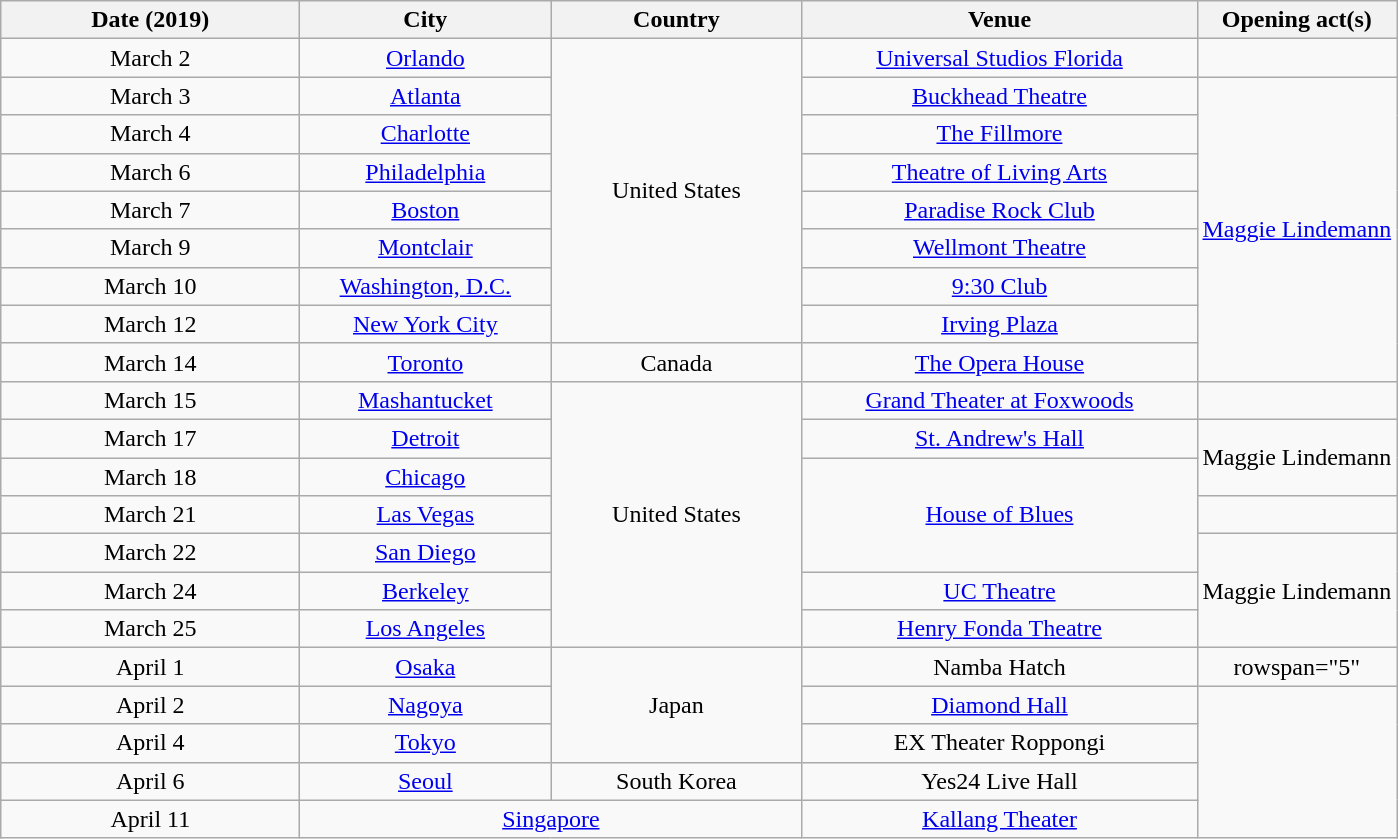<table class="wikitable" style="text-align:center;">
<tr>
<th scope="col" style="width:12em;">Date (2019)</th>
<th scope="col" style="width:10em;">City</th>
<th scope="col" style="width:10em;">Country</th>
<th scope="col" style="width:16em;">Venue</th>
<th>Opening act(s)</th>
</tr>
<tr>
<td>March 2</td>
<td><a href='#'>Orlando</a></td>
<td rowspan="8">United States</td>
<td><a href='#'>Universal Studios Florida</a></td>
<td></td>
</tr>
<tr>
<td>March 3</td>
<td><a href='#'>Atlanta</a></td>
<td><a href='#'>Buckhead Theatre</a></td>
<td rowspan="8"><a href='#'>Maggie Lindemann</a></td>
</tr>
<tr>
<td>March 4</td>
<td><a href='#'>Charlotte</a></td>
<td><a href='#'>The Fillmore</a></td>
</tr>
<tr>
<td>March 6</td>
<td><a href='#'>Philadelphia</a></td>
<td><a href='#'>Theatre of Living Arts</a></td>
</tr>
<tr>
<td>March 7</td>
<td><a href='#'>Boston</a></td>
<td><a href='#'>Paradise Rock Club</a></td>
</tr>
<tr>
<td>March 9</td>
<td><a href='#'>Montclair</a></td>
<td><a href='#'>Wellmont Theatre</a></td>
</tr>
<tr>
<td>March 10</td>
<td><a href='#'>Washington, D.C.</a></td>
<td><a href='#'>9:30 Club</a></td>
</tr>
<tr>
<td>March 12</td>
<td><a href='#'>New York City</a></td>
<td><a href='#'>Irving Plaza</a></td>
</tr>
<tr>
<td>March 14</td>
<td><a href='#'>Toronto</a></td>
<td>Canada</td>
<td><a href='#'>The Opera House</a></td>
</tr>
<tr>
<td>March 15</td>
<td><a href='#'>Mashantucket</a></td>
<td rowspan="7">United States</td>
<td><a href='#'>Grand Theater at Foxwoods</a></td>
<td></td>
</tr>
<tr>
<td>March 17</td>
<td><a href='#'>Detroit</a></td>
<td><a href='#'>St. Andrew's Hall</a></td>
<td rowspan="2">Maggie Lindemann</td>
</tr>
<tr>
<td>March 18</td>
<td><a href='#'>Chicago</a></td>
<td rowspan="3"><a href='#'>House of Blues</a></td>
</tr>
<tr>
<td>March 21</td>
<td><a href='#'>Las Vegas</a></td>
<td></td>
</tr>
<tr>
<td>March 22</td>
<td><a href='#'>San Diego</a></td>
<td rowspan="3">Maggie Lindemann</td>
</tr>
<tr>
<td>March 24</td>
<td><a href='#'>Berkeley</a></td>
<td><a href='#'>UC Theatre</a></td>
</tr>
<tr>
<td>March 25</td>
<td><a href='#'>Los Angeles</a></td>
<td><a href='#'>Henry Fonda Theatre</a></td>
</tr>
<tr>
<td>April 1</td>
<td><a href='#'>Osaka</a></td>
<td rowspan="3">Japan</td>
<td>Namba Hatch</td>
<td>rowspan="5" </td>
</tr>
<tr>
<td>April 2</td>
<td><a href='#'>Nagoya</a></td>
<td><a href='#'>Diamond Hall</a></td>
</tr>
<tr>
<td>April 4</td>
<td><a href='#'>Tokyo</a></td>
<td>EX Theater Roppongi</td>
</tr>
<tr>
<td>April 6</td>
<td><a href='#'>Seoul</a></td>
<td>South Korea</td>
<td>Yes24 Live Hall</td>
</tr>
<tr>
<td>April 11</td>
<td colspan="2"><a href='#'>Singapore</a></td>
<td><a href='#'>Kallang Theater</a></td>
</tr>
</table>
